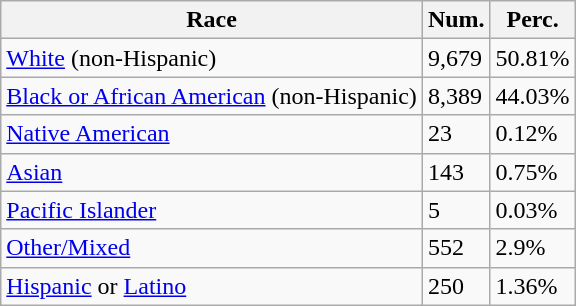<table class="wikitable">
<tr>
<th>Race</th>
<th>Num.</th>
<th>Perc.</th>
</tr>
<tr>
<td><a href='#'>White</a> (non-Hispanic)</td>
<td>9,679</td>
<td>50.81%</td>
</tr>
<tr>
<td><a href='#'>Black or African American</a> (non-Hispanic)</td>
<td>8,389</td>
<td>44.03%</td>
</tr>
<tr>
<td><a href='#'>Native American</a></td>
<td>23</td>
<td>0.12%</td>
</tr>
<tr>
<td><a href='#'>Asian</a></td>
<td>143</td>
<td>0.75%</td>
</tr>
<tr>
<td><a href='#'>Pacific Islander</a></td>
<td>5</td>
<td>0.03%</td>
</tr>
<tr>
<td><a href='#'>Other/Mixed</a></td>
<td>552</td>
<td>2.9%</td>
</tr>
<tr>
<td><a href='#'>Hispanic</a> or <a href='#'>Latino</a></td>
<td>250</td>
<td>1.36%</td>
</tr>
</table>
